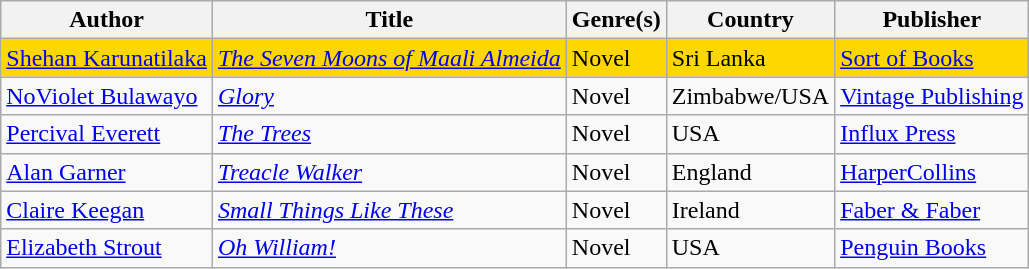<table class="wikitable">
<tr>
<th>Author</th>
<th>Title</th>
<th>Genre(s)</th>
<th>Country</th>
<th>Publisher</th>
</tr>
<tr style="background:gold">
<td><a href='#'>Shehan Karunatilaka</a></td>
<td><em><a href='#'>The Seven Moons of Maali Almeida</a></em></td>
<td>Novel</td>
<td>Sri Lanka</td>
<td><a href='#'>Sort of Books</a></td>
</tr>
<tr>
<td><a href='#'>NoViolet Bulawayo</a></td>
<td><em><a href='#'>Glory</a></em></td>
<td>Novel</td>
<td>Zimbabwe/USA</td>
<td><a href='#'>Vintage Publishing</a></td>
</tr>
<tr>
<td><a href='#'>Percival Everett</a></td>
<td><em><a href='#'>The Trees</a></em></td>
<td>Novel</td>
<td>USA</td>
<td><a href='#'>Influx Press</a></td>
</tr>
<tr>
<td><a href='#'>Alan Garner</a></td>
<td><em><a href='#'>Treacle Walker</a></em></td>
<td>Novel</td>
<td>England</td>
<td><a href='#'>HarperCollins</a></td>
</tr>
<tr>
<td><a href='#'>Claire Keegan</a></td>
<td><em><a href='#'>Small Things Like These</a></em></td>
<td>Novel</td>
<td>Ireland</td>
<td><a href='#'>Faber & Faber</a></td>
</tr>
<tr>
<td><a href='#'>Elizabeth Strout</a></td>
<td><em><a href='#'>Oh William!</a></em></td>
<td>Novel</td>
<td>USA</td>
<td><a href='#'>Penguin Books</a></td>
</tr>
</table>
